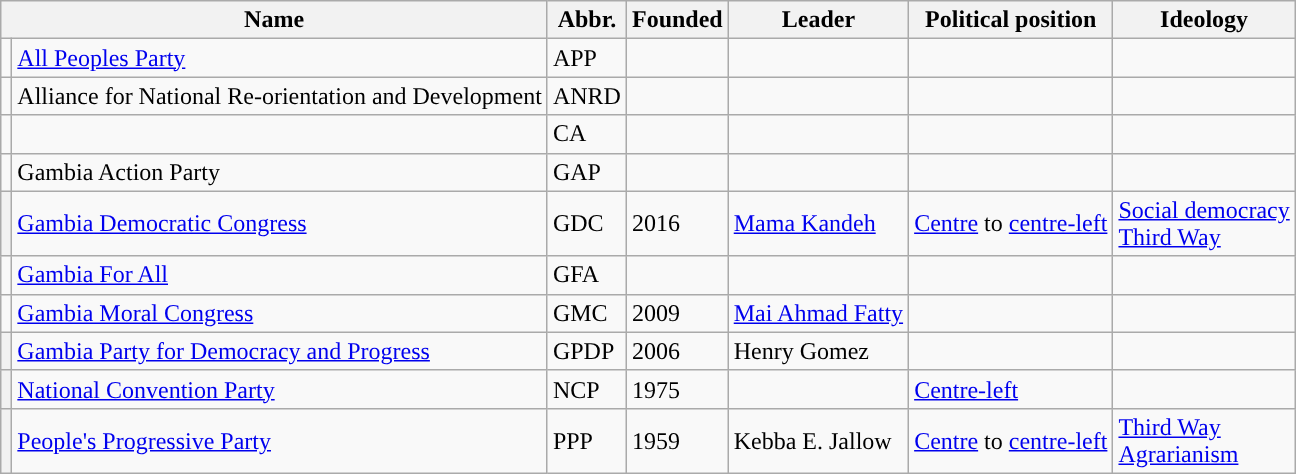<table class="wikitable mw-datatable">
<tr>
<th colspan=2>Name</th>
<th>Abbr.</th>
<th>Founded</th>
<th>Leader</th>
<th>Political position</th>
<th>Ideology</th>
</tr>
<tr>
<td></td>
<td><a href='#'>All Peoples Party</a></td>
<td>APP</td>
<td></td>
<td></td>
<td></td>
<td></td>
</tr>
<tr>
<td></td>
<td>Alliance for National Re-orientation and Development</td>
<td>ANRD</td>
<td></td>
<td></td>
<td></td>
<td></td>
</tr>
<tr>
<td></td>
<td></td>
<td>CA</td>
<td></td>
<td></td>
<td></td>
<td></td>
</tr>
<tr>
<td></td>
<td>Gambia Action Party</td>
<td>GAP</td>
<td></td>
<td></td>
<td></td>
<td></td>
</tr>
<tr>
<th style="background-color:"></th>
<td><a href='#'>Gambia Democratic Congress</a></td>
<td>GDC</td>
<td>2016</td>
<td><a href='#'>Mama Kandeh</a></td>
<td><a href='#'>Centre</a> to <a href='#'>centre-left</a></td>
<td><a href='#'>Social democracy</a><br><a href='#'>Third Way</a></td>
</tr>
<tr>
<td></td>
<td><a href='#'>Gambia For All</a></td>
<td>GFA</td>
<td></td>
<td></td>
<td></td>
<td></td>
</tr>
<tr>
<td></td>
<td><a href='#'>Gambia Moral Congress</a></td>
<td>GMC</td>
<td>2009</td>
<td><a href='#'>Mai Ahmad Fatty</a></td>
<td></td>
<td></td>
</tr>
<tr>
<th style="background-color:"></th>
<td><a href='#'>Gambia Party for Democracy and Progress</a></td>
<td>GPDP</td>
<td>2006</td>
<td>Henry Gomez</td>
<td></td>
<td></td>
</tr>
<tr>
<th style="background-color:"></th>
<td><a href='#'>National Convention Party</a></td>
<td>NCP</td>
<td>1975</td>
<td></td>
<td><a href='#'>Centre-left</a></td>
<td></td>
</tr>
<tr>
<th style="background-color:"></th>
<td><a href='#'>People's Progressive Party</a></td>
<td>PPP</td>
<td>1959</td>
<td>Kebba E. Jallow</td>
<td><a href='#'>Centre</a> to <a href='#'>centre-left</a></td>
<td><a href='#'>Third Way</a><br><a href='#'>Agrarianism</a></td>
</tr>
</table>
